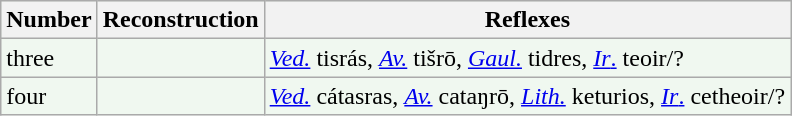<table class="wikitable" style="background-color:#f0f8f0">
<tr>
<th>Number</th>
<th>Reconstruction</th>
<th>Reflexes</th>
</tr>
<tr>
<td>three</td>
<td></td>
<td><a href='#'><em>Ved.</em></a> tisrás, <a href='#'><em>Av.</em></a> tišrō, <a href='#'><em>Gaul.</em></a> tidres, <a href='#'><em>Ir</em>.</a> teoir/?</td>
</tr>
<tr>
<td>four</td>
<td></td>
<td><a href='#'><em>Ved.</em></a> cátasras, <a href='#'><em>Av.</em></a> cataŋrō, <a href='#'><em>Lith.</em></a> keturios, <a href='#'><em>Ir</em>.</a> cetheoir/?</td>
</tr>
</table>
